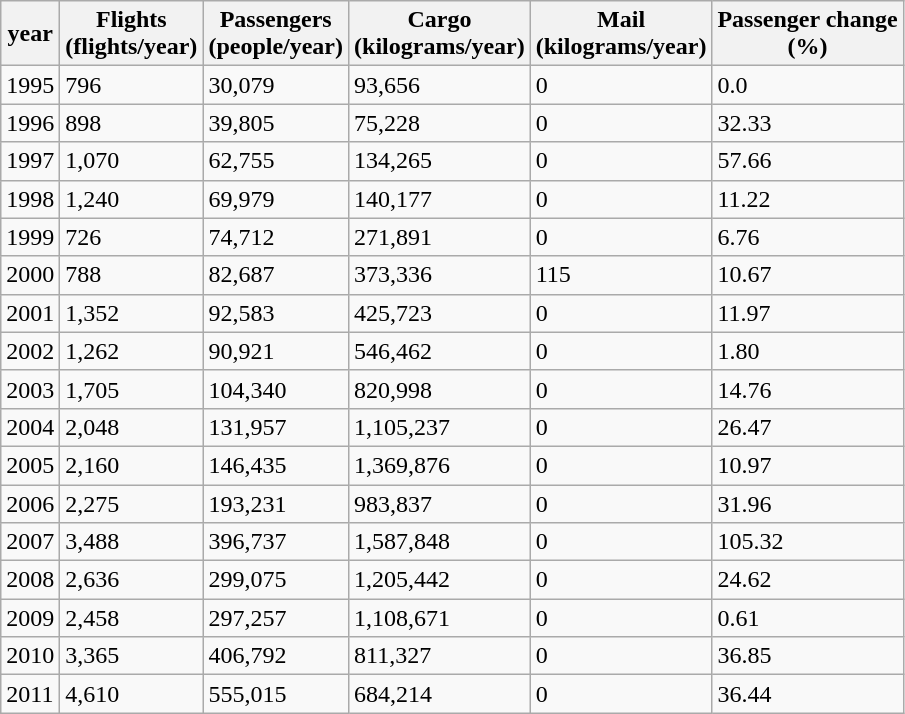<table class="wikitable sortable">
<tr>
<th>year<br></th>
<th>Flights<br>(flights/year)</th>
<th>Passengers<br>(people/year)</th>
<th>Cargo<br>(kilograms/year)</th>
<th>Mail<br>(kilograms/year)</th>
<th>Passenger change<br>(%)</th>
</tr>
<tr>
<td>1995</td>
<td>796</td>
<td>30,079</td>
<td>93,656</td>
<td>0</td>
<td> 0.0</td>
</tr>
<tr>
<td>1996</td>
<td>898</td>
<td>39,805</td>
<td>75,228</td>
<td>0</td>
<td> 32.33</td>
</tr>
<tr>
<td>1997</td>
<td>1,070</td>
<td>62,755</td>
<td>134,265</td>
<td>0</td>
<td> 57.66</td>
</tr>
<tr>
<td>1998</td>
<td>1,240</td>
<td>69,979</td>
<td>140,177</td>
<td>0</td>
<td> 11.22</td>
</tr>
<tr>
<td>1999</td>
<td>726</td>
<td>74,712</td>
<td>271,891</td>
<td>0</td>
<td> 6.76</td>
</tr>
<tr>
<td>2000</td>
<td>788</td>
<td>82,687</td>
<td>373,336</td>
<td>115</td>
<td> 10.67</td>
</tr>
<tr>
<td>2001</td>
<td>1,352</td>
<td>92,583</td>
<td>425,723</td>
<td>0</td>
<td> 11.97</td>
</tr>
<tr>
<td>2002</td>
<td>1,262</td>
<td>90,921</td>
<td>546,462</td>
<td>0</td>
<td> 1.80</td>
</tr>
<tr>
<td>2003</td>
<td>1,705</td>
<td>104,340</td>
<td>820,998</td>
<td>0</td>
<td> 14.76</td>
</tr>
<tr>
<td>2004</td>
<td>2,048</td>
<td>131,957</td>
<td>1,105,237</td>
<td>0</td>
<td> 26.47</td>
</tr>
<tr>
<td>2005</td>
<td>2,160</td>
<td>146,435</td>
<td>1,369,876</td>
<td>0</td>
<td> 10.97</td>
</tr>
<tr>
<td>2006</td>
<td>2,275</td>
<td>193,231</td>
<td>983,837</td>
<td>0</td>
<td> 31.96</td>
</tr>
<tr>
<td>2007</td>
<td>3,488</td>
<td>396,737</td>
<td>1,587,848</td>
<td>0</td>
<td> 105.32</td>
</tr>
<tr>
<td>2008</td>
<td>2,636</td>
<td>299,075</td>
<td>1,205,442</td>
<td>0</td>
<td> 24.62</td>
</tr>
<tr>
<td>2009</td>
<td>2,458</td>
<td>297,257</td>
<td>1,108,671</td>
<td>0</td>
<td> 0.61</td>
</tr>
<tr>
<td>2010</td>
<td>3,365</td>
<td>406,792</td>
<td>811,327</td>
<td>0</td>
<td> 36.85</td>
</tr>
<tr>
<td>2011</td>
<td>4,610</td>
<td>555,015</td>
<td>684,214</td>
<td>0</td>
<td> 36.44</td>
</tr>
</table>
